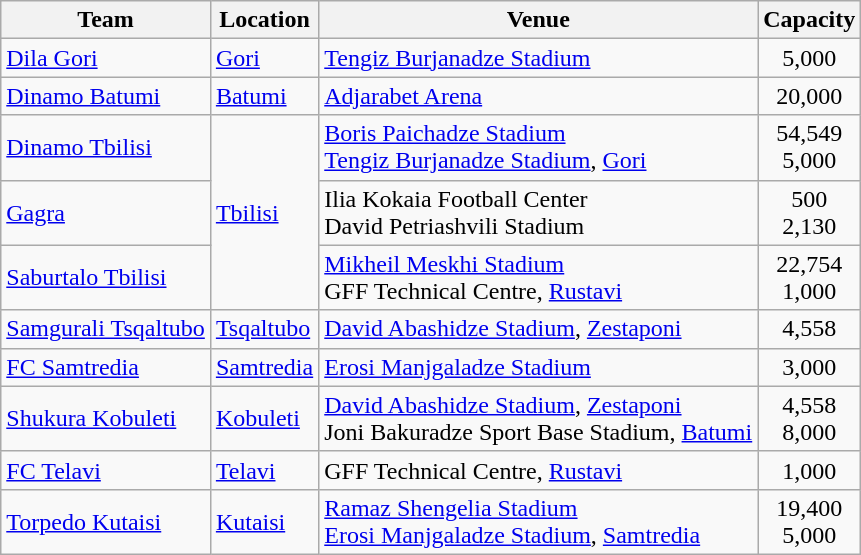<table class="wikitable sortable" border="1">
<tr>
<th>Team</th>
<th>Location</th>
<th>Venue</th>
<th>Capacity</th>
</tr>
<tr>
<td><a href='#'>Dila Gori</a></td>
<td><a href='#'>Gori</a></td>
<td><a href='#'>Tengiz Burjanadze Stadium</a></td>
<td align="center">5,000</td>
</tr>
<tr>
<td><a href='#'>Dinamo Batumi</a></td>
<td><a href='#'>Batumi</a></td>
<td><a href='#'>Adjarabet Arena</a></td>
<td align="center">20,000</td>
</tr>
<tr>
<td><a href='#'>Dinamo Tbilisi</a></td>
<td rowspan="3"><a href='#'>Tbilisi</a></td>
<td><a href='#'>Boris Paichadze Stadium</a><br><a href='#'>Tengiz Burjanadze Stadium</a>, <a href='#'>Gori</a></td>
<td align="center">54,549<br>5,000</td>
</tr>
<tr>
<td><a href='#'>Gagra</a></td>
<td>Ilia Kokaia Football Center<br>David Petriashvili Stadium</td>
<td align="center">500<br>2,130</td>
</tr>
<tr>
<td><a href='#'>Saburtalo Tbilisi</a></td>
<td><a href='#'>Mikheil Meskhi Stadium</a><br>GFF Technical Centre, <a href='#'>Rustavi</a></td>
<td align="center">22,754<br>1,000</td>
</tr>
<tr>
<td><a href='#'>Samgurali Tsqaltubo</a></td>
<td><a href='#'>Tsqaltubo</a></td>
<td><a href='#'>David Abashidze Stadium</a>, <a href='#'>Zestaponi</a></td>
<td align="center">4,558</td>
</tr>
<tr>
<td><a href='#'>FC Samtredia</a></td>
<td><a href='#'>Samtredia</a></td>
<td><a href='#'>Erosi Manjgaladze Stadium</a></td>
<td align="center">3,000</td>
</tr>
<tr>
<td><a href='#'>Shukura Kobuleti</a></td>
<td><a href='#'>Kobuleti</a></td>
<td><a href='#'>David Abashidze Stadium</a>, <a href='#'>Zestaponi</a><br>Joni Bakuradze Sport Base Stadium, <a href='#'>Batumi</a></td>
<td align="center">4,558<br>8,000</td>
</tr>
<tr>
<td><a href='#'>FC Telavi</a></td>
<td><a href='#'>Telavi</a></td>
<td>GFF Technical Centre, <a href='#'>Rustavi</a></td>
<td align="center">1,000</td>
</tr>
<tr>
<td><a href='#'>Torpedo Kutaisi</a></td>
<td><a href='#'>Kutaisi</a></td>
<td><a href='#'>Ramaz Shengelia Stadium</a><br><a href='#'>Erosi Manjgaladze Stadium</a>, <a href='#'>Samtredia</a></td>
<td align="center">19,400<br>5,000</td>
</tr>
</table>
